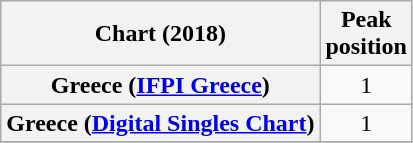<table class="wikitable sortable plainrowheaders" style="text-align:center">
<tr>
<th scope="col">Chart (2018)</th>
<th scope="col">Peak<br>position</th>
</tr>
<tr>
<th scope="row">Greece (<a href='#'>IFPI Greece</a>)</th>
<td>1</td>
</tr>
<tr>
<th scope="row">Greece (<a href='#'>Digital Singles Chart</a>)</th>
<td>1</td>
</tr>
<tr>
</tr>
</table>
